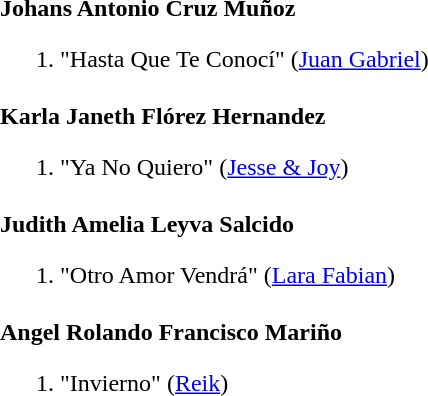<table border="0" cellpadding="0" cellspacing="4" style="margin:0 1em 1em 0; text-align:left;">
<tr>
<td valign="top"></td>
<td valign="top"><strong>Johans Antonio Cruz Muñoz</strong><br><ol><li>"Hasta Que Te Conocí" (<a href='#'>Juan Gabriel</a>)</li></ol></td>
</tr>
<tr>
<td valign="top"></td>
<td valign="top"><strong>Karla Janeth Flórez Hernandez</strong><br><ol><li>"Ya No Quiero" (<a href='#'>Jesse & Joy</a>)</li></ol></td>
</tr>
<tr>
<td valign="top"></td>
<td valign="top"><strong>Judith Amelia Leyva Salcido</strong><br><ol><li>"Otro Amor Vendrá" (<a href='#'>Lara Fabian</a>)</li></ol></td>
</tr>
<tr>
<td valign="top"></td>
<td valign="top"><strong>Angel Rolando Francisco Mariño</strong><br><ol><li>"Invierno" (<a href='#'>Reik</a>)</li></ol></td>
</tr>
</table>
